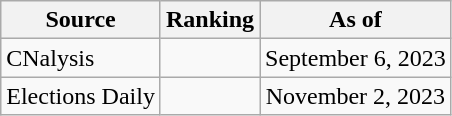<table class="wikitable" style="text-align:center">
<tr>
<th>Source</th>
<th>Ranking</th>
<th>As of</th>
</tr>
<tr>
<td align=left>CNalysis</td>
<td></td>
<td>September 6, 2023</td>
</tr>
<tr>
<td align=left>Elections Daily</td>
<td></td>
<td>November 2, 2023</td>
</tr>
</table>
